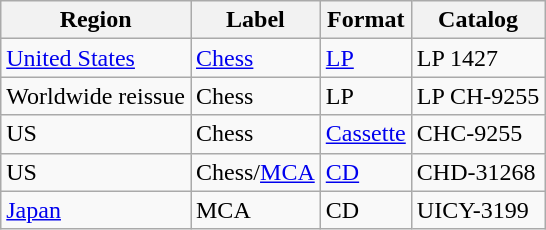<table class="wikitable">
<tr>
<th>Region</th>
<th>Label</th>
<th>Format</th>
<th>Catalog</th>
</tr>
<tr>
<td><a href='#'>United States</a></td>
<td><a href='#'>Chess</a></td>
<td><a href='#'>LP</a></td>
<td>LP 1427</td>
</tr>
<tr>
<td>Worldwide reissue</td>
<td>Chess</td>
<td>LP</td>
<td>LP CH-9255</td>
</tr>
<tr>
<td>US</td>
<td>Chess</td>
<td><a href='#'>Cassette</a></td>
<td>CHC-9255</td>
</tr>
<tr>
<td>US</td>
<td>Chess/<a href='#'>MCA</a></td>
<td><a href='#'>CD</a></td>
<td>CHD-31268</td>
</tr>
<tr>
<td><a href='#'>Japan</a></td>
<td>MCA</td>
<td>CD</td>
<td>UICY-3199</td>
</tr>
</table>
